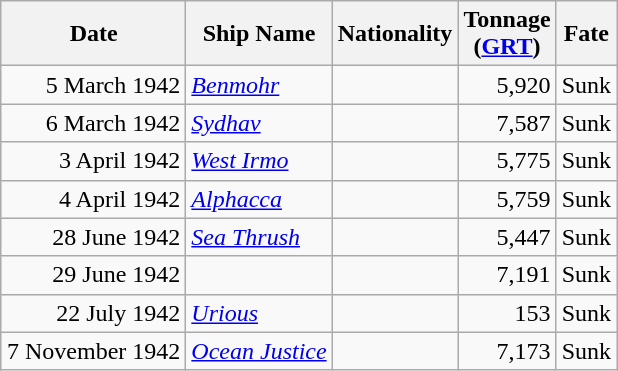<table class="wikitable sortable" style="margin: 1em auto 1em auto;"|->
<tr>
<th>Date</th>
<th>Ship Name</th>
<th>Nationality</th>
<th>Tonnage<br>(<a href='#'>GRT</a>)</th>
<th>Fate</th>
</tr>
<tr>
<td align="right">5 March 1942</td>
<td align="left"><em><a href='#'>Benmohr</a></em></td>
<td align="left"></td>
<td align="right">5,920</td>
<td align="left">Sunk</td>
</tr>
<tr>
<td align="right">6 March 1942</td>
<td align="left"><em><a href='#'>Sydhav</a></em></td>
<td align="left"></td>
<td align="right">7,587</td>
<td align="left">Sunk</td>
</tr>
<tr>
<td align="right">3 April 1942</td>
<td align="left"><em><a href='#'>West Irmo</a></em></td>
<td align="left"></td>
<td align="right">5,775</td>
<td align="left">Sunk</td>
</tr>
<tr>
<td align="right">4 April 1942</td>
<td align="left"><em><a href='#'>Alphacca</a></em></td>
<td align="left"></td>
<td align="right">5,759</td>
<td align="left">Sunk</td>
</tr>
<tr>
<td align="right">28 June 1942</td>
<td align="left"><em><a href='#'>Sea Thrush</a></em></td>
<td align="left"></td>
<td align="right">5,447</td>
<td align="left">Sunk</td>
</tr>
<tr>
<td align="right">29 June 1942</td>
<td align="left"></td>
<td align="left"></td>
<td align="right">7,191</td>
<td align="left">Sunk</td>
</tr>
<tr>
<td align="right">22 July 1942</td>
<td align="left"><em><a href='#'>Urious</a></em></td>
<td align="left"></td>
<td align="right">153</td>
<td align="left">Sunk</td>
</tr>
<tr>
<td align="right">7 November 1942</td>
<td align="left"><em><a href='#'>Ocean Justice</a></em></td>
<td align="left"></td>
<td align="right">7,173</td>
<td align="left">Sunk</td>
</tr>
</table>
